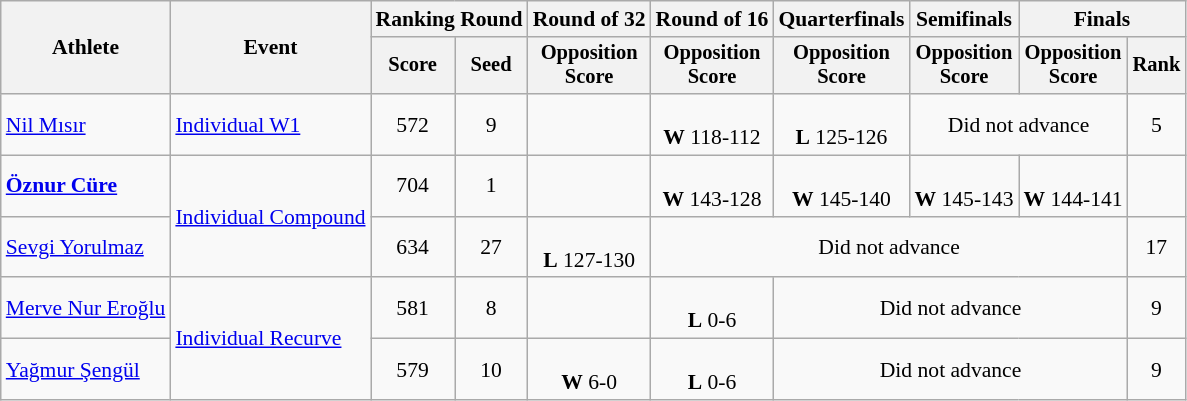<table class="wikitable" style="text-align: center; font-size:90%">
<tr>
<th rowspan="2">Athlete</th>
<th rowspan="2">Event</th>
<th colspan="2">Ranking Round</th>
<th>Round of 32</th>
<th>Round of 16</th>
<th>Quarterfinals</th>
<th>Semifinals</th>
<th colspan="2">Finals</th>
</tr>
<tr style="font-size:95%">
<th>Score</th>
<th>Seed</th>
<th>Opposition<br>Score</th>
<th>Opposition<br>Score</th>
<th>Opposition<br>Score</th>
<th>Opposition<br>Score</th>
<th>Opposition<br>Score</th>
<th>Rank</th>
</tr>
<tr>
<td align=left><a href='#'>Nil Mısır</a></td>
<td align=left><a href='#'>Individual W1</a></td>
<td>572</td>
<td>9</td>
<td></td>
<td><br><strong>W</strong> 118-112</td>
<td><br><strong>L</strong> 125-126</td>
<td colspan=2>Did not advance</td>
<td>5</td>
</tr>
<tr>
<td align=left><strong><a href='#'>Öznur Cüre</a></strong></td>
<td align=left rowspan=2><a href='#'>Individual Compound</a></td>
<td>704 <strong></strong></td>
<td>1</td>
<td></td>
<td><br><strong>W</strong> 143-128</td>
<td><br><strong>W</strong> 145-140</td>
<td><br><strong>W</strong> 145-143</td>
<td><br><strong>W</strong> 144-141</td>
<td></td>
</tr>
<tr>
<td align=left><a href='#'>Sevgi Yorulmaz</a></td>
<td>634</td>
<td>27</td>
<td><br><strong>L</strong> 127-130</td>
<td colspan=4>Did not advance</td>
<td>17</td>
</tr>
<tr>
<td align=left><a href='#'>Merve Nur Eroğlu</a></td>
<td align=left rowspan=2><a href='#'>Individual Recurve</a></td>
<td>581</td>
<td>8</td>
<td></td>
<td><br><strong>L</strong> 0-6</td>
<td colspan=3>Did not advance</td>
<td>9</td>
</tr>
<tr>
<td align=left><a href='#'>Yağmur Şengül</a></td>
<td>579</td>
<td>10</td>
<td><br><strong>W</strong> 6-0</td>
<td><br><strong>L</strong> 0-6</td>
<td colspan=3>Did not advance</td>
<td>9</td>
</tr>
</table>
